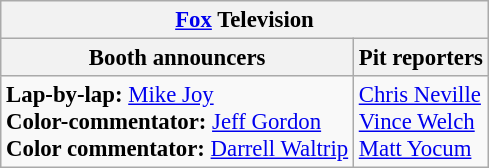<table class="wikitable" style="font-size: 95%">
<tr>
<th colspan="2"><a href='#'>Fox</a> Television</th>
</tr>
<tr>
<th>Booth announcers</th>
<th>Pit reporters</th>
</tr>
<tr>
<td><strong>Lap-by-lap:</strong> <a href='#'>Mike Joy</a><br><strong>Color-commentator:</strong> <a href='#'>Jeff Gordon</a><br><strong>Color commentator:</strong> <a href='#'>Darrell Waltrip</a></td>
<td><a href='#'>Chris Neville</a><br><a href='#'>Vince Welch</a><br><a href='#'>Matt Yocum</a></td>
</tr>
</table>
